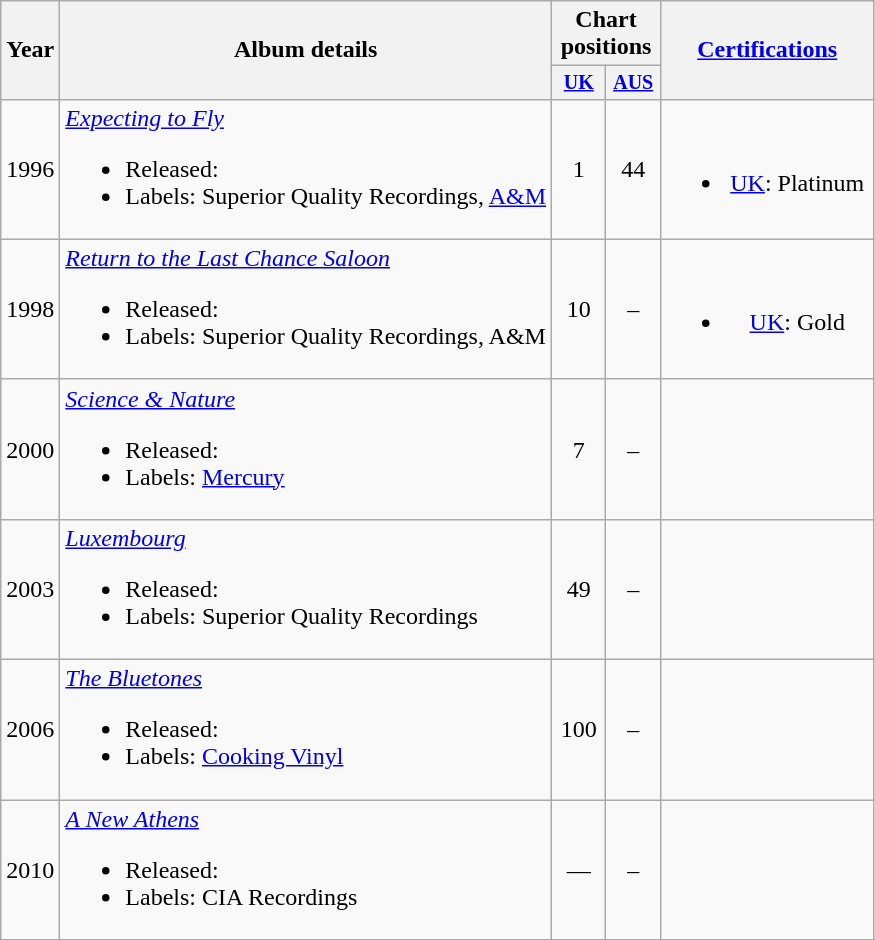<table class="wikitable" style=text-align:center;>
<tr>
<th rowspan="2">Year</th>
<th rowspan="2">Album details</th>
<th colspan="2">Chart positions</th>
<th style="width:135px;" rowspan="2"><a href='#'>Certifications</a><br></th>
</tr>
<tr style="font-size:smaller;">
<th width="30"><a href='#'>UK</a><br></th>
<th width="30"><a href='#'>AUS</a><br></th>
</tr>
<tr>
<td>1996</td>
<td align="left"><em><a href='#'>Expecting to Fly</a></em><br><ul><li>Released: </li><li>Labels: Superior Quality Recordings, <a href='#'>A&M</a></li></ul></td>
<td>1</td>
<td>44</td>
<td><br><ul><li><a href='#'>UK</a>: Platinum</li></ul></td>
</tr>
<tr>
<td>1998</td>
<td align="left"><em><a href='#'>Return to the Last Chance Saloon</a></em><br><ul><li>Released: </li><li>Labels: Superior Quality Recordings, A&M</li></ul></td>
<td>10</td>
<td>–</td>
<td><br><ul><li><a href='#'>UK</a>: Gold</li></ul></td>
</tr>
<tr>
<td>2000</td>
<td align="left"><em><a href='#'>Science & Nature</a></em><br><ul><li>Released: </li><li>Labels: <a href='#'>Mercury</a></li></ul></td>
<td>7</td>
<td>–</td>
<td></td>
</tr>
<tr>
<td>2003</td>
<td align="left"><em><a href='#'>Luxembourg</a></em><br><ul><li>Released: </li><li>Labels: Superior Quality Recordings</li></ul></td>
<td>49</td>
<td>–</td>
<td></td>
</tr>
<tr>
<td>2006</td>
<td align="left"><em><a href='#'>The Bluetones</a></em><br><ul><li>Released: </li><li>Labels: <a href='#'>Cooking Vinyl</a></li></ul></td>
<td>100</td>
<td>–</td>
<td></td>
</tr>
<tr>
<td>2010</td>
<td align="left"><em><a href='#'>A New Athens</a></em><br><ul><li>Released: </li><li>Labels: CIA Recordings</li></ul></td>
<td>—</td>
<td>–</td>
<td></td>
</tr>
</table>
